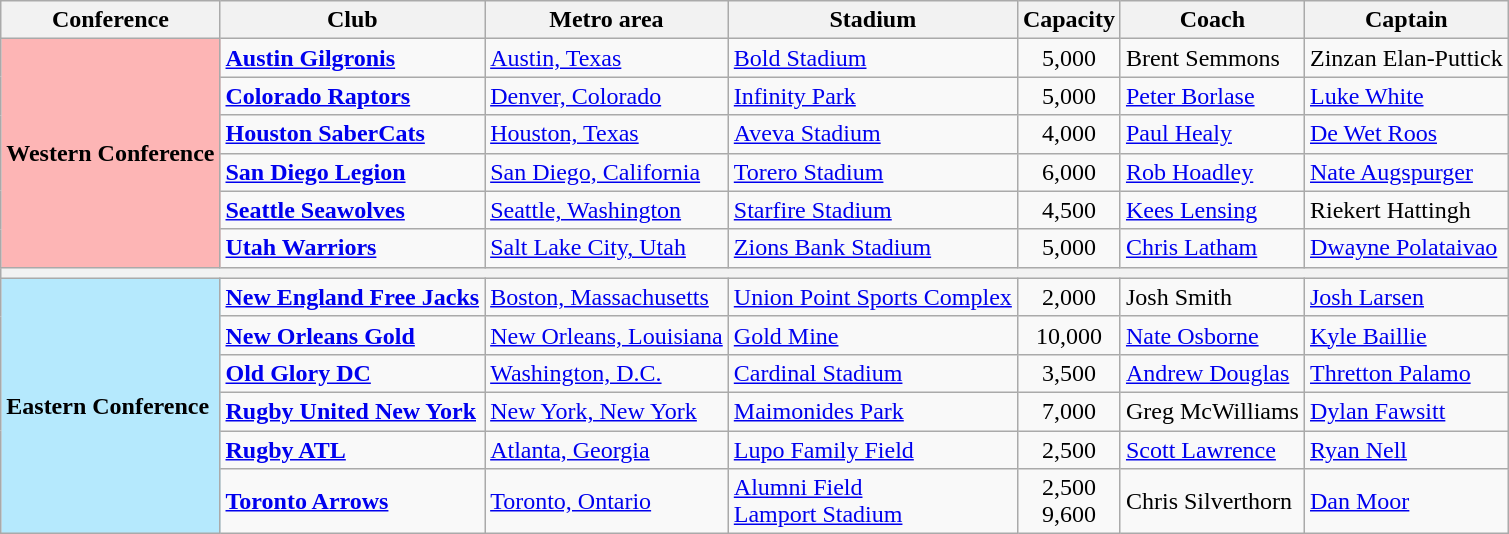<table class="wikitable sortable">
<tr>
<th>Conference</th>
<th>Club</th>
<th>Metro area</th>
<th>Stadium</th>
<th>Capacity</th>
<th>Coach</th>
<th>Captain</th>
</tr>
<tr>
<td style="background:#fdb5b5;" rowspan="6"><strong>Western Conference</strong></td>
<td><strong><a href='#'>Austin Gilgronis</a></strong></td>
<td><a href='#'>Austin, Texas</a></td>
<td><a href='#'>Bold Stadium</a></td>
<td align=center>5,000</td>
<td> Brent Semmons</td>
<td> Zinzan Elan-Puttick</td>
</tr>
<tr>
<td><strong><a href='#'>Colorado Raptors</a></strong></td>
<td><a href='#'>Denver, Colorado</a></td>
<td><a href='#'>Infinity Park</a></td>
<td align=center>5,000</td>
<td> <a href='#'>Peter Borlase</a></td>
<td> <a href='#'>Luke White</a></td>
</tr>
<tr>
<td><strong><a href='#'>Houston SaberCats</a></strong></td>
<td><a href='#'>Houston, Texas</a></td>
<td><a href='#'>Aveva Stadium</a></td>
<td align=center>4,000</td>
<td> <a href='#'>Paul Healy</a></td>
<td> <a href='#'>De Wet Roos</a></td>
</tr>
<tr>
<td><strong><a href='#'>San Diego Legion</a></strong></td>
<td><a href='#'>San Diego, California</a></td>
<td><a href='#'>Torero Stadium</a></td>
<td align="center">6,000</td>
<td> <a href='#'>Rob Hoadley</a></td>
<td> <a href='#'>Nate Augspurger</a></td>
</tr>
<tr>
<td><strong><a href='#'>Seattle Seawolves</a></strong></td>
<td><a href='#'>Seattle, Washington</a></td>
<td><a href='#'>Starfire Stadium</a></td>
<td align="center">4,500</td>
<td> <a href='#'>Kees Lensing</a></td>
<td> Riekert Hattingh</td>
</tr>
<tr>
<td><strong><a href='#'>Utah Warriors</a></strong></td>
<td><a href='#'>Salt Lake City, Utah</a></td>
<td><a href='#'>Zions Bank Stadium</a></td>
<td align="center">5,000</td>
<td> <a href='#'>Chris Latham</a></td>
<td> <a href='#'>Dwayne Polataivao</a></td>
</tr>
<tr>
<th colspan="8"></th>
</tr>
<tr>
<td style="background:#b5e9fd;" rowspan="6"><strong>Eastern Conference</strong></td>
<td><strong><a href='#'>New England Free Jacks</a></strong></td>
<td><a href='#'>Boston, Massachusetts</a></td>
<td><a href='#'>Union Point Sports Complex</a></td>
<td align=center>2,000</td>
<td> Josh Smith</td>
<td> <a href='#'>Josh Larsen</a></td>
</tr>
<tr>
<td><strong><a href='#'>New Orleans Gold</a></strong></td>
<td><a href='#'>New Orleans, Louisiana</a></td>
<td style="padding-right:2px;"><a href='#'>Gold Mine</a></td>
<td align=center>10,000</td>
<td> <a href='#'>Nate Osborne</a></td>
<td> <a href='#'>Kyle Baillie</a></td>
</tr>
<tr>
<td><strong><a href='#'>Old Glory DC</a></strong></td>
<td><a href='#'>Washington, D.C.</a></td>
<td><a href='#'>Cardinal Stadium</a></td>
<td align=center>3,500</td>
<td> <a href='#'>Andrew Douglas</a></td>
<td> <a href='#'>Thretton Palamo</a></td>
</tr>
<tr>
<td><strong><a href='#'>Rugby United New York</a></strong></td>
<td><a href='#'>New York, New York</a></td>
<td><a href='#'>Maimonides Park</a></td>
<td align=center>7,000</td>
<td> Greg McWilliams</td>
<td> <a href='#'>Dylan Fawsitt</a></td>
</tr>
<tr>
<td><strong><a href='#'>Rugby ATL</a></strong></td>
<td><a href='#'>Atlanta, Georgia</a></td>
<td><a href='#'>Lupo Family Field</a></td>
<td align=center>2,500</td>
<td> <a href='#'>Scott Lawrence</a></td>
<td> <a href='#'>Ryan Nell</a></td>
</tr>
<tr>
<td><strong><a href='#'>Toronto Arrows</a></strong></td>
<td><a href='#'>Toronto, Ontario</a></td>
<td><a href='#'>Alumni Field</a><br><a href='#'>Lamport Stadium</a></td>
<td align=center>2,500<br>9,600</td>
<td> Chris Silverthorn</td>
<td> <a href='#'>Dan Moor</a></td>
</tr>
</table>
